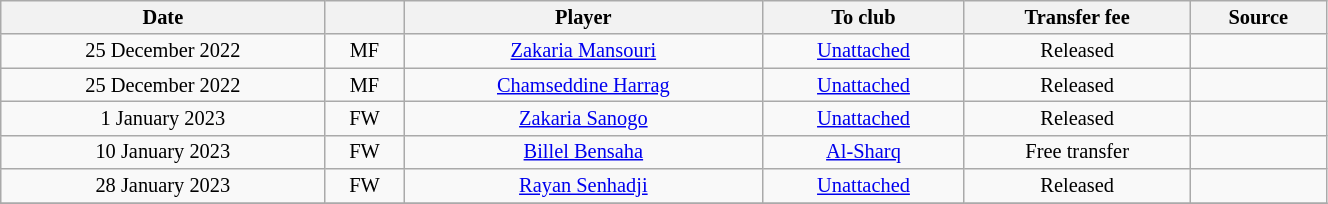<table class="wikitable sortable" style="width:70%; text-align:center; font-size:85%; text-align:centre;">
<tr>
<th>Date</th>
<th></th>
<th>Player</th>
<th>To club</th>
<th>Transfer fee</th>
<th>Source</th>
</tr>
<tr>
<td>25 December 2022</td>
<td>MF</td>
<td> <a href='#'>Zakaria Mansouri</a></td>
<td><a href='#'>Unattached</a></td>
<td>Released</td>
<td></td>
</tr>
<tr>
<td>25 December 2022</td>
<td>MF</td>
<td> <a href='#'>Chamseddine Harrag</a></td>
<td><a href='#'>Unattached</a></td>
<td>Released</td>
<td></td>
</tr>
<tr>
<td>1 January 2023</td>
<td>FW</td>
<td> <a href='#'>Zakaria Sanogo</a></td>
<td><a href='#'>Unattached</a></td>
<td>Released</td>
<td></td>
</tr>
<tr>
<td>10 January 2023</td>
<td>FW</td>
<td> <a href='#'>Billel Bensaha</a></td>
<td> <a href='#'>Al-Sharq</a></td>
<td>Free transfer</td>
<td></td>
</tr>
<tr>
<td>28 January 2023</td>
<td>FW</td>
<td> <a href='#'>Rayan Senhadji</a></td>
<td><a href='#'>Unattached</a></td>
<td>Released</td>
<td></td>
</tr>
<tr>
</tr>
</table>
